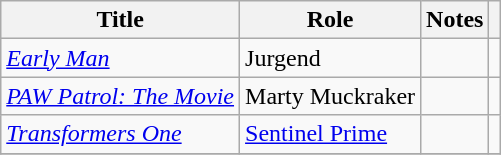<table class="wikitable sortable plainrowheaders">
<tr>
<th>Title</th>
<th>Role</th>
<th>Notes</th>
<th class="unsortable"></th>
</tr>
<tr>
<td><em><a href='#'>Early Man</a></em></td>
<td>Jurgend</td>
<td></td>
<td></td>
</tr>
<tr>
<td><em><a href='#'>PAW Patrol: The Movie</a></em></td>
<td>Marty Muckraker</td>
<td></td>
<td></td>
</tr>
<tr>
<td><em><a href='#'>Transformers One</a></em></td>
<td><a href='#'>Sentinel Prime</a></td>
<td></td>
<td></td>
</tr>
<tr>
</tr>
</table>
